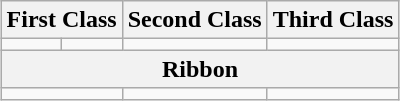<table class="wikitable" style="margin:1em auto;text-align:center;">
<tr>
<th colspan="2">First Class</th>
<th>Second Class</th>
<th>Third Class</th>
</tr>
<tr>
<td></td>
<td></td>
<td></td>
<td></td>
</tr>
<tr>
<th colspan="4">Ribbon</th>
</tr>
<tr>
<td colspan="2"></td>
<td></td>
<td></td>
</tr>
</table>
